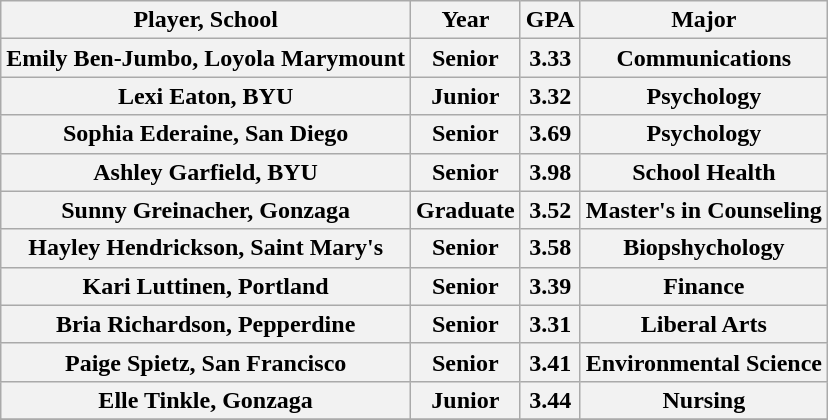<table class="wikitable">
<tr>
<th>Player, School</th>
<th>Year</th>
<th>GPA</th>
<th>Major</th>
</tr>
<tr>
<th>Emily Ben-Jumbo, Loyola Marymount</th>
<th>Senior</th>
<th>3.33</th>
<th>Communications</th>
</tr>
<tr>
<th>Lexi Eaton, BYU</th>
<th>Junior</th>
<th>3.32</th>
<th>Psychology</th>
</tr>
<tr>
<th>Sophia Ederaine, San Diego</th>
<th>Senior</th>
<th>3.69</th>
<th>Psychology</th>
</tr>
<tr>
<th>Ashley Garfield, BYU</th>
<th>Senior</th>
<th>3.98</th>
<th>School Health</th>
</tr>
<tr>
<th>Sunny Greinacher, Gonzaga</th>
<th>Graduate</th>
<th>3.52</th>
<th>Master's in Counseling</th>
</tr>
<tr>
<th>Hayley Hendrickson, Saint Mary's</th>
<th>Senior</th>
<th>3.58</th>
<th>Biopshychology</th>
</tr>
<tr>
<th>Kari Luttinen, Portland</th>
<th>Senior</th>
<th>3.39</th>
<th>Finance</th>
</tr>
<tr>
<th>Bria Richardson, Pepperdine</th>
<th>Senior</th>
<th>3.31</th>
<th>Liberal Arts</th>
</tr>
<tr>
<th>Paige Spietz, San Francisco</th>
<th>Senior</th>
<th>3.41</th>
<th>Environmental Science</th>
</tr>
<tr>
<th>Elle Tinkle, Gonzaga</th>
<th>Junior</th>
<th>3.44</th>
<th>Nursing</th>
</tr>
<tr>
</tr>
</table>
